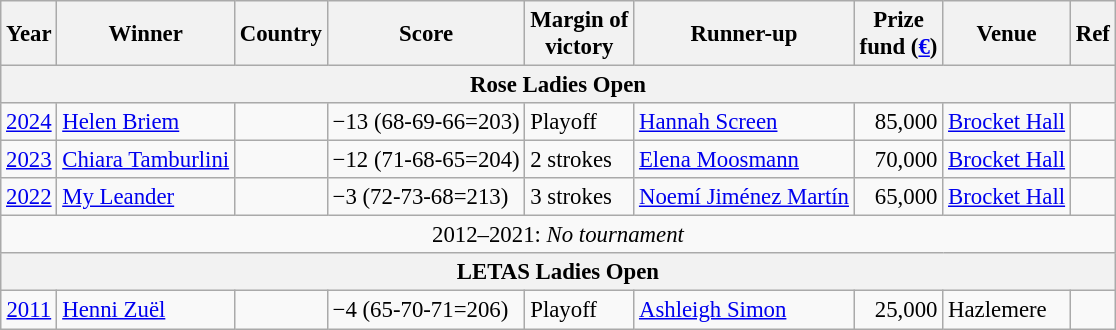<table class=wikitable style="font-size:95%">
<tr>
<th>Year</th>
<th>Winner</th>
<th>Country</th>
<th>Score</th>
<th>Margin of<br>victory</th>
<th>Runner-up</th>
<th>Prize<br>fund (<a href='#'>€</a>)</th>
<th>Venue</th>
<th>Ref</th>
</tr>
<tr>
<th colspan=9>Rose Ladies Open</th>
</tr>
<tr>
<td align=center><a href='#'>2024</a></td>
<td><a href='#'>Helen Briem</a></td>
<td></td>
<td>−13 (68-69-66=203)</td>
<td>Playoff</td>
<td> <a href='#'>Hannah Screen</a></td>
<td align=right>85,000</td>
<td><a href='#'>Brocket Hall</a></td>
<td></td>
</tr>
<tr>
<td align=center><a href='#'>2023</a></td>
<td><a href='#'>Chiara Tamburlini</a></td>
<td></td>
<td>−12 (71-68-65=204)</td>
<td>2 strokes</td>
<td> <a href='#'>Elena Moosmann</a></td>
<td align=right>70,000</td>
<td><a href='#'>Brocket Hall</a></td>
<td></td>
</tr>
<tr>
<td align=center><a href='#'>2022</a></td>
<td><a href='#'>My Leander</a></td>
<td></td>
<td>−3 (72-73-68=213)</td>
<td>3 strokes</td>
<td> <a href='#'>Noemí Jiménez Martín</a></td>
<td align=right>65,000</td>
<td><a href='#'>Brocket Hall</a></td>
<td></td>
</tr>
<tr>
<td colspan=9 align=center>2012–2021: <em>No tournament</em></td>
</tr>
<tr>
<th colspan=9>LETAS Ladies Open</th>
</tr>
<tr>
<td align=center><a href='#'>2011</a></td>
<td><a href='#'>Henni Zuël</a></td>
<td></td>
<td>−4 (65-70-71=206)</td>
<td>Playoff</td>
<td> <a href='#'>Ashleigh Simon</a></td>
<td align=right>25,000</td>
<td>Hazlemere</td>
<td></td>
</tr>
</table>
